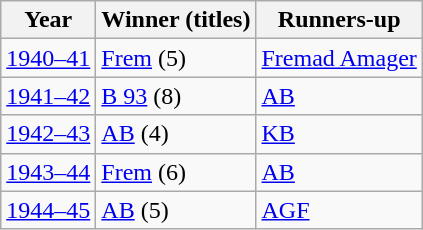<table class="wikitable">
<tr>
<th>Year</th>
<th>Winner (titles)</th>
<th>Runners-up</th>
</tr>
<tr>
<td><a href='#'>1940–41</a></td>
<td><a href='#'>Frem</a> (5)</td>
<td><a href='#'>Fremad Amager</a></td>
</tr>
<tr>
<td><a href='#'>1941–42</a></td>
<td><a href='#'>B 93</a> (8)</td>
<td><a href='#'>AB</a></td>
</tr>
<tr>
<td><a href='#'>1942–43</a></td>
<td><a href='#'>AB</a> (4)</td>
<td><a href='#'>KB</a></td>
</tr>
<tr>
<td><a href='#'>1943–44</a></td>
<td><a href='#'>Frem</a> (6)</td>
<td><a href='#'>AB</a></td>
</tr>
<tr>
<td><a href='#'>1944–45</a></td>
<td><a href='#'>AB</a> (5)</td>
<td><a href='#'>AGF</a></td>
</tr>
</table>
